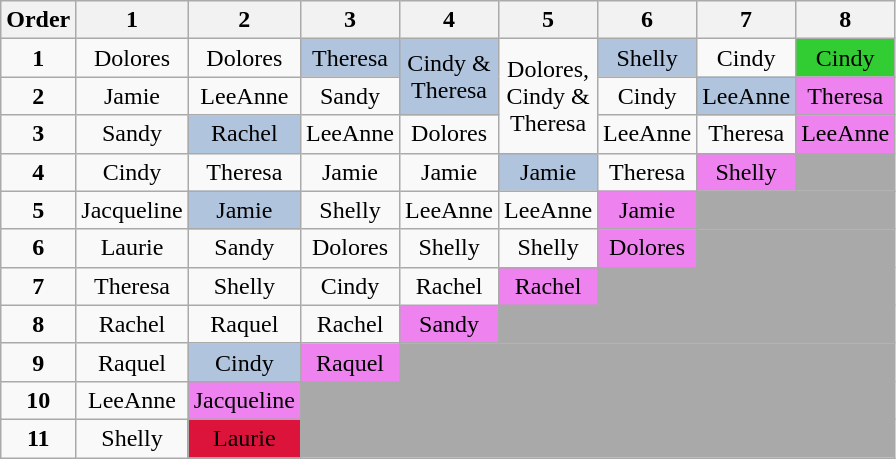<table class="wikitable" style="text-align:center">
<tr>
<th>Order</th>
<th>1</th>
<th>2</th>
<th>3</th>
<th>4</th>
<th>5</th>
<th>6</th>
<th>7</th>
<th colspan="2">8</th>
</tr>
<tr>
<td><strong>1</strong></td>
<td>Dolores</td>
<td>Dolores</td>
<td style="background:lightsteelblue">Theresa</td>
<td style="background:lightsteelblue" rowspan="2">Cindy &<br> Theresa</td>
<td rowspan="3">Dolores, <br> Cindy &<br>Theresa</td>
<td style="background:lightsteelblue">Shelly</td>
<td>Cindy</td>
<td style="background:limegreen">Cindy</td>
</tr>
<tr>
<td><strong>2</strong></td>
<td>Jamie</td>
<td>LeeAnne</td>
<td>Sandy</td>
<td>Cindy</td>
<td style="background:lightsteelblue">LeeAnne</td>
<td style="background:violet">Theresa</td>
</tr>
<tr>
<td><strong>3</strong></td>
<td>Sandy</td>
<td style="background:lightsteelblue">Rachel</td>
<td>LeeAnne</td>
<td>Dolores</td>
<td>LeeAnne</td>
<td>Theresa</td>
<td style="background:violet">LeeAnne</td>
</tr>
<tr>
<td><strong>4</strong></td>
<td>Cindy</td>
<td>Theresa</td>
<td>Jamie</td>
<td>Jamie</td>
<td style="background:lightsteelblue">Jamie</td>
<td>Theresa</td>
<td style="background:violet">Shelly</td>
<td colspan="11" style="background:darkgrey;"></td>
</tr>
<tr>
<td><strong>5</strong></td>
<td>Jacqueline</td>
<td style="background:lightsteelblue">Jamie</td>
<td>Shelly</td>
<td>LeeAnne</td>
<td>LeeAnne</td>
<td style="background:violet">Jamie</td>
<td colspan="12" style="background:darkgrey;"></td>
</tr>
<tr>
<td><strong>6</strong></td>
<td>Laurie</td>
<td>Sandy</td>
<td>Dolores</td>
<td>Shelly</td>
<td>Shelly</td>
<td style="background:violet">Dolores</td>
<td colspan="12" style="background:darkgrey;"></td>
</tr>
<tr>
<td><strong>7</strong></td>
<td>Theresa</td>
<td>Shelly</td>
<td>Cindy</td>
<td>Rachel</td>
<td style="background:violet">Rachel</td>
<td style="background:darkgrey;" colspan="13"></td>
</tr>
<tr>
<td><strong>8</strong></td>
<td>Rachel</td>
<td>Raquel</td>
<td>Rachel</td>
<td style="background:violet">Sandy</td>
<td style="background:darkgrey;" colspan="13"></td>
</tr>
<tr>
<td><strong>9</strong></td>
<td>Raquel</td>
<td style="background:lightsteelblue">Cindy</td>
<td style="background:violet">Raquel</td>
<td style="background:darkgrey;" colspan="13"></td>
</tr>
<tr>
<td><strong>10</strong></td>
<td>LeeAnne</td>
<td style="background:violet">Jacqueline</td>
<td style="background:darkgrey;" colspan="13"></td>
</tr>
<tr>
<td><strong>11</strong></td>
<td>Shelly</td>
<td style="background:crimson"><span>Laurie</span></td>
<td style="background:darkgrey;" colspan="13"></td>
</tr>
</table>
